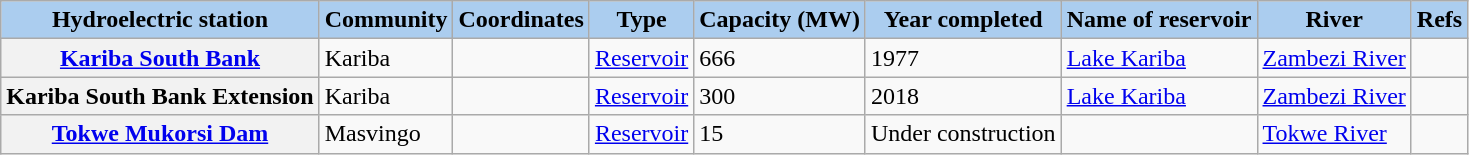<table class="wikitable sortable">
<tr>
<th style="background-color:#ABCDEF;">Hydroelectric station</th>
<th style="background-color:#ABCDEF;">Community</th>
<th style="background-color:#ABCDEF;">Coordinates</th>
<th style="background-color:#ABCDEF;">Type</th>
<th style="background-color:#ABCDEF;">Capacity (MW)</th>
<th style="background-color:#ABCDEF;">Year completed</th>
<th style="background-color:#ABCDEF;">Name of reservoir</th>
<th style="background-color:#ABCDEF;">River</th>
<th style="background-color:#ABCDEF;">Refs</th>
</tr>
<tr>
<th><a href='#'>Kariba South Bank</a></th>
<td>Kariba</td>
<td></td>
<td><a href='#'>Reservoir</a></td>
<td>666</td>
<td>1977</td>
<td><a href='#'>Lake Kariba</a></td>
<td><a href='#'>Zambezi River</a></td>
<td></td>
</tr>
<tr>
<th>Kariba South Bank Extension</th>
<td>Kariba</td>
<td></td>
<td><a href='#'>Reservoir</a></td>
<td>300</td>
<td>2018</td>
<td><a href='#'>Lake Kariba</a></td>
<td><a href='#'>Zambezi River</a></td>
<td></td>
</tr>
<tr>
<th><a href='#'>Tokwe Mukorsi Dam</a></th>
<td>Masvingo</td>
<td></td>
<td><a href='#'>Reservoir</a></td>
<td>15</td>
<td>Under construction</td>
<td></td>
<td><a href='#'>Tokwe River</a></td>
<td></td>
</tr>
</table>
